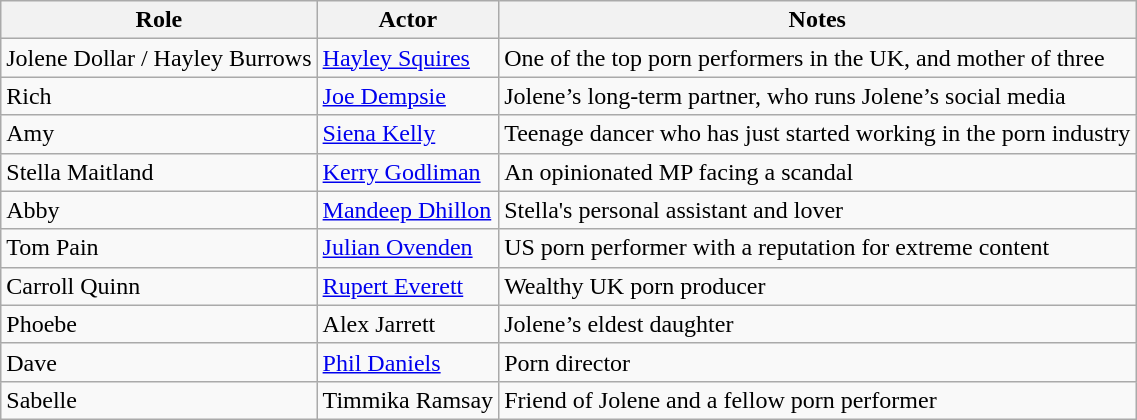<table class="wikitable">
<tr>
<th>Role</th>
<th>Actor</th>
<th>Notes</th>
</tr>
<tr>
<td>Jolene Dollar / Hayley Burrows</td>
<td><a href='#'>Hayley Squires</a></td>
<td>One of the top porn performers in the UK, and mother of three</td>
</tr>
<tr>
<td>Rich</td>
<td><a href='#'>Joe Dempsie</a></td>
<td>Jolene’s long-term partner, who runs Jolene’s social media</td>
</tr>
<tr>
<td>Amy</td>
<td><a href='#'>Siena Kelly</a></td>
<td>Teenage dancer who has just started working in the porn industry</td>
</tr>
<tr>
<td>Stella Maitland</td>
<td><a href='#'>Kerry Godliman</a></td>
<td>An opinionated MP facing a scandal</td>
</tr>
<tr>
<td>Abby</td>
<td><a href='#'>Mandeep Dhillon</a></td>
<td>Stella's personal assistant and lover</td>
</tr>
<tr>
<td>Tom Pain</td>
<td><a href='#'>Julian Ovenden</a></td>
<td>US porn performer with a reputation for extreme content</td>
</tr>
<tr>
<td>Carroll Quinn</td>
<td><a href='#'>Rupert Everett</a></td>
<td>Wealthy UK porn producer</td>
</tr>
<tr>
<td>Phoebe</td>
<td>Alex Jarrett</td>
<td>Jolene’s eldest daughter</td>
</tr>
<tr>
<td>Dave</td>
<td><a href='#'>Phil Daniels</a></td>
<td>Porn director</td>
</tr>
<tr>
<td>Sabelle</td>
<td>Timmika Ramsay</td>
<td>Friend of Jolene and a fellow porn performer</td>
</tr>
</table>
